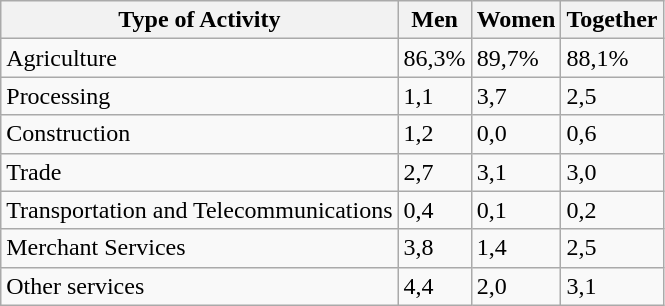<table class="wikitable" border="1">
<tr>
<th><strong>Type of Activity</strong></th>
<th><strong>Men</strong></th>
<th><strong>Women</strong></th>
<th><strong>Together</strong></th>
</tr>
<tr>
<td>Agriculture</td>
<td>86,3%</td>
<td>89,7%</td>
<td>88,1%</td>
</tr>
<tr>
<td>Processing</td>
<td>1,1</td>
<td>3,7</td>
<td>2,5</td>
</tr>
<tr>
<td>Construction</td>
<td>1,2</td>
<td>0,0</td>
<td>0,6</td>
</tr>
<tr>
<td>Trade</td>
<td>2,7</td>
<td>3,1</td>
<td>3,0</td>
</tr>
<tr>
<td>Transportation and Telecommunications</td>
<td>0,4</td>
<td>0,1</td>
<td>0,2</td>
</tr>
<tr>
<td>Merchant Services</td>
<td>3,8</td>
<td>1,4</td>
<td>2,5</td>
</tr>
<tr>
<td>Other services</td>
<td>4,4</td>
<td>2,0</td>
<td>3,1</td>
</tr>
</table>
